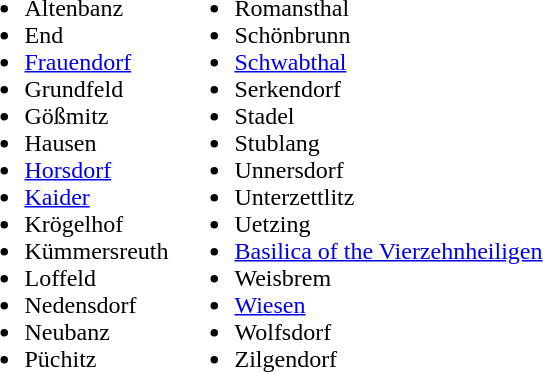<table>
<tr>
<td valign="top"><br><ul><li>Altenbanz</li><li>End</li><li><a href='#'>Frauendorf</a></li><li>Grundfeld</li><li>Gößmitz</li><li>Hausen</li><li><a href='#'>Horsdorf</a></li><li><a href='#'>Kaider</a></li><li>Krögelhof</li><li>Kümmersreuth</li><li>Loffeld</li><li>Nedensdorf</li><li>Neubanz</li><li>Püchitz</li></ul></td>
<td valign="top"><br><ul><li>Romansthal</li><li>Schönbrunn</li><li><a href='#'>Schwabthal</a></li><li>Serkendorf</li><li>Stadel</li><li>Stublang</li><li>Unnersdorf</li><li>Unterzettlitz</li><li>Uetzing</li><li><a href='#'>Basilica of the Vierzehnheiligen</a></li><li>Weisbrem</li><li><a href='#'>Wiesen</a></li><li>Wolfsdorf</li><li>Zilgendorf</li></ul></td>
</tr>
</table>
